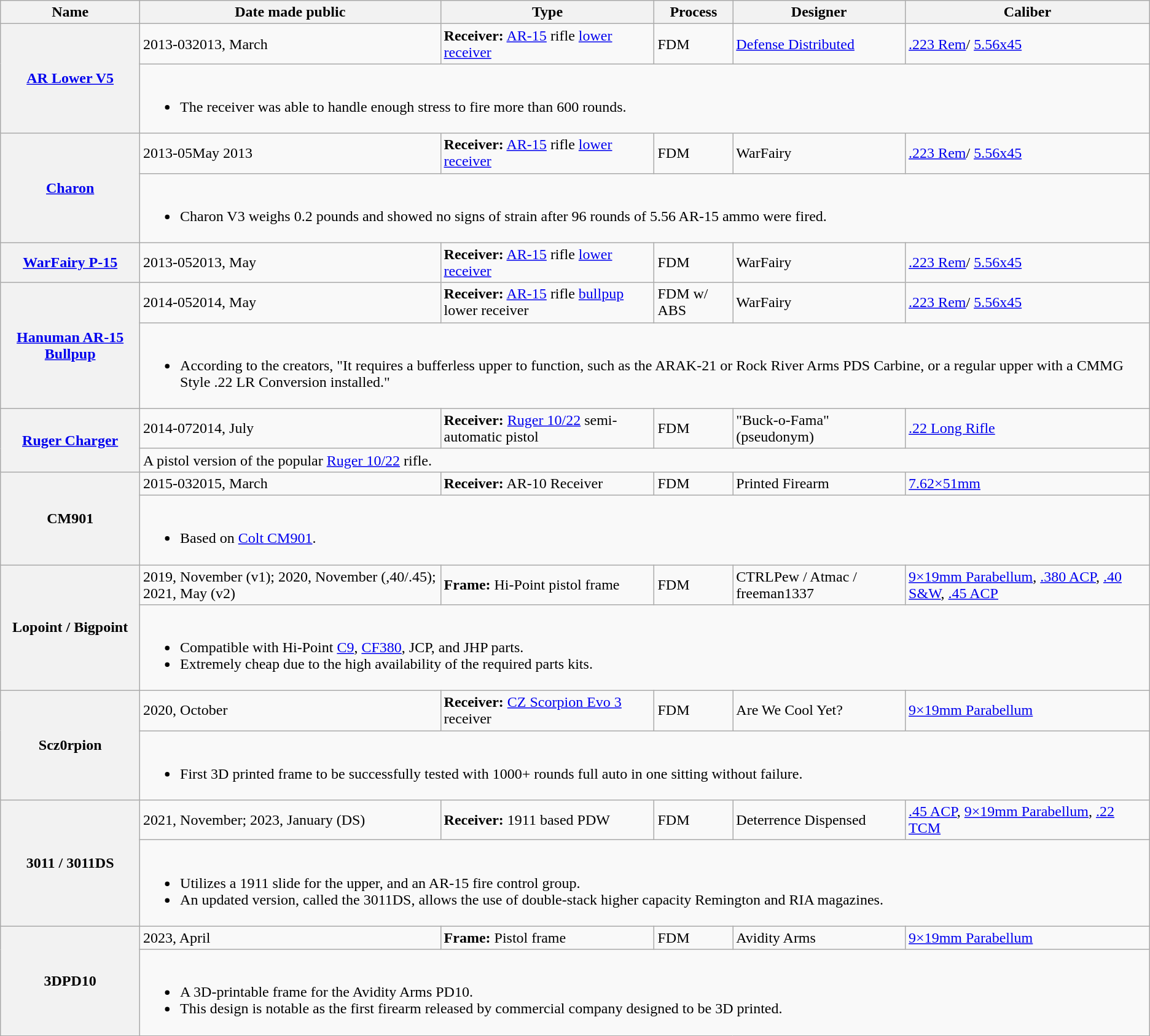<table class="wikitable sortable" style="text-align: left;">
<tr>
<th>Name</th>
<th>Date made public</th>
<th>Type</th>
<th>Process</th>
<th>Designer</th>
<th>Caliber</th>
</tr>
<tr>
<th rowspan="2"><a href='#'>AR Lower V5</a></th>
<td><span>2013-03</span>2013, March</td>
<td><strong>Receiver:</strong> <a href='#'>AR-15</a> rifle <a href='#'>lower receiver</a></td>
<td>FDM</td>
<td><a href='#'>Defense Distributed</a></td>
<td><a href='#'>.223 Rem</a>/ <a href='#'>5.56x45</a></td>
</tr>
<tr>
<td colspan="5"><br><ul><li>The receiver was able to handle enough stress to fire more than 600 rounds.</li></ul></td>
</tr>
<tr>
<th rowspan="2"><a href='#'>Charon</a></th>
<td><span>2013-05</span>May 2013</td>
<td><strong>Receiver:</strong> <a href='#'>AR-15</a> rifle <a href='#'>lower receiver</a></td>
<td>FDM</td>
<td>WarFairy</td>
<td><a href='#'>.223 Rem</a>/ <a href='#'>5.56x45</a></td>
</tr>
<tr>
<td colspan="5"><br><ul><li>Charon V3 weighs 0.2 pounds and showed no signs of strain after 96 rounds of 5.56 AR-15 ammo were fired.</li></ul></td>
</tr>
<tr>
<th><a href='#'>WarFairy P-15</a></th>
<td><span>2013-05</span>2013, May</td>
<td><strong>Receiver:</strong> <a href='#'>AR-15</a> rifle <a href='#'>lower receiver</a></td>
<td>FDM</td>
<td>WarFairy</td>
<td><a href='#'>.223 Rem</a>/ <a href='#'>5.56x45</a></td>
</tr>
<tr>
<th rowspan="2"><a href='#'>Hanuman AR-15 Bullpup</a></th>
<td><span>2014-05</span>2014, May</td>
<td><strong>Receiver:</strong> <a href='#'>AR-15</a> rifle <a href='#'>bullpup</a> lower receiver</td>
<td>FDM w/ ABS</td>
<td>WarFairy</td>
<td><a href='#'>.223 Rem</a>/ <a href='#'>5.56x45</a></td>
</tr>
<tr>
<td colspan="5"><br><ul><li>According to the creators, "It requires a bufferless upper to function, such as the ARAK-21 or Rock River Arms PDS Carbine, or a regular upper with a CMMG Style .22 LR Conversion installed."</li></ul></td>
</tr>
<tr>
<th rowspan="2"><a href='#'>Ruger Charger</a></th>
<td><span>2014-07</span>2014, July</td>
<td><strong>Receiver:</strong> <a href='#'>Ruger 10/22</a> semi-automatic pistol</td>
<td>FDM</td>
<td>"Buck-o-Fama" (pseudonym)</td>
<td><a href='#'>.22 Long Rifle</a></td>
</tr>
<tr>
<td colspan="5">A pistol version of the popular <a href='#'>Ruger 10/22</a> rifle.</td>
</tr>
<tr>
<th rowspan="2">CM901</th>
<td><span>2015-03</span>2015, March</td>
<td><strong>Receiver:</strong> AR-10 Receiver</td>
<td>FDM</td>
<td>Printed Firearm</td>
<td><a href='#'>7.62×51mm</a></td>
</tr>
<tr>
<td colspan="5"><br><ul><li>Based on <a href='#'>Colt CM901</a>.</li></ul></td>
</tr>
<tr>
<th rowspan="2">Lopoint / Bigpoint</th>
<td>2019, November (v1); 2020, November (,40/.45); 2021, May (v2)</td>
<td><strong>Frame:</strong> Hi-Point pistol frame</td>
<td>FDM</td>
<td>CTRLPew / Atmac / freeman1337</td>
<td><a href='#'>9×19mm Parabellum</a>, <a href='#'>.380 ACP</a>, <a href='#'>.40 S&W</a>, <a href='#'>.45 ACP</a></td>
</tr>
<tr>
<td colspan="5"><br><ul><li>Compatible with Hi-Point <a href='#'>C9</a>, <a href='#'>CF380</a>, JCP, and JHP parts.</li><li>Extremely cheap due to the high availability of the required parts kits.</li></ul></td>
</tr>
<tr>
<th rowspan="2">Scz0rpion</th>
<td>2020, October</td>
<td><strong>Receiver:</strong> <a href='#'>CZ Scorpion Evo 3</a> receiver</td>
<td>FDM</td>
<td>Are We Cool Yet?</td>
<td><a href='#'>9×19mm Parabellum</a></td>
</tr>
<tr>
<td colspan="5"><br><ul><li>First 3D printed frame to be successfully tested with 1000+ rounds full auto in one sitting without failure.</li></ul></td>
</tr>
<tr>
<th rowspan="2">3011 / 3011DS</th>
<td>2021, November; 2023, January (DS)</td>
<td><strong>Receiver:</strong> 1911 based PDW</td>
<td>FDM</td>
<td>Deterrence Dispensed</td>
<td><a href='#'>.45 ACP</a>, <a href='#'>9×19mm Parabellum</a>, <a href='#'>.22 TCM</a></td>
</tr>
<tr>
<td colspan="5"><br><ul><li>Utilizes a 1911 slide for the upper, and an AR-15 fire control group.</li><li>An updated version, called the 3011DS, allows the use of double-stack higher capacity Remington and RIA magazines.</li></ul></td>
</tr>
<tr>
<th rowspan="2">3DPD10</th>
<td>2023, April</td>
<td><strong>Frame:</strong> Pistol frame</td>
<td>FDM</td>
<td>Avidity Arms</td>
<td><a href='#'>9×19mm Parabellum</a></td>
</tr>
<tr>
<td colspan="5"><br><ul><li>A 3D-printable frame for the Avidity Arms PD10.</li><li>This design is notable as the first firearm released by commercial company designed to be 3D printed.</li></ul></td>
</tr>
</table>
